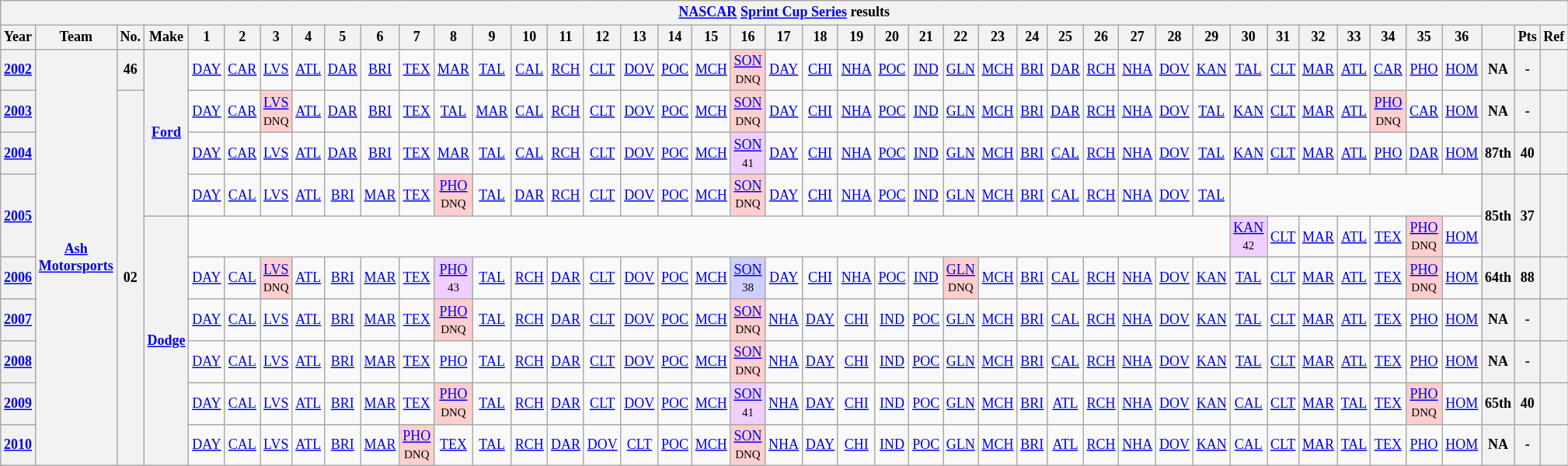<table class="wikitable" style="text-align:center; font-size:75%">
<tr>
<th colspan=45><a href='#'>NASCAR</a> <a href='#'>Sprint Cup Series</a> results</th>
</tr>
<tr>
<th>Year</th>
<th>Team</th>
<th>No.</th>
<th>Make</th>
<th>1</th>
<th>2</th>
<th>3</th>
<th>4</th>
<th>5</th>
<th>6</th>
<th>7</th>
<th>8</th>
<th>9</th>
<th>10</th>
<th>11</th>
<th>12</th>
<th>13</th>
<th>14</th>
<th>15</th>
<th>16</th>
<th>17</th>
<th>18</th>
<th>19</th>
<th>20</th>
<th>21</th>
<th>22</th>
<th>23</th>
<th>24</th>
<th>25</th>
<th>26</th>
<th>27</th>
<th>28</th>
<th>29</th>
<th>30</th>
<th>31</th>
<th>32</th>
<th>33</th>
<th>34</th>
<th>35</th>
<th>36</th>
<th></th>
<th>Pts</th>
<th>Ref</th>
</tr>
<tr>
<th><a href='#'>2002</a></th>
<th rowspan=10><a href='#'>Ash Motorsports</a></th>
<th>46</th>
<th rowspan=4><a href='#'>Ford</a></th>
<td><a href='#'>DAY</a></td>
<td><a href='#'>CAR</a></td>
<td><a href='#'>LVS</a></td>
<td><a href='#'>ATL</a></td>
<td><a href='#'>DAR</a></td>
<td><a href='#'>BRI</a></td>
<td><a href='#'>TEX</a></td>
<td><a href='#'>MAR</a></td>
<td><a href='#'>TAL</a></td>
<td><a href='#'>CAL</a></td>
<td><a href='#'>RCH</a></td>
<td><a href='#'>CLT</a></td>
<td><a href='#'>DOV</a></td>
<td><a href='#'>POC</a></td>
<td><a href='#'>MCH</a></td>
<td style="background:#FFCFCF;"><a href='#'>SON</a><br><small>DNQ</small></td>
<td><a href='#'>DAY</a></td>
<td><a href='#'>CHI</a></td>
<td><a href='#'>NHA</a></td>
<td><a href='#'>POC</a></td>
<td><a href='#'>IND</a></td>
<td><a href='#'>GLN</a></td>
<td><a href='#'>MCH</a></td>
<td><a href='#'>BRI</a></td>
<td><a href='#'>DAR</a></td>
<td><a href='#'>RCH</a></td>
<td><a href='#'>NHA</a></td>
<td><a href='#'>DOV</a></td>
<td><a href='#'>KAN</a></td>
<td><a href='#'>TAL</a></td>
<td><a href='#'>CLT</a></td>
<td><a href='#'>MAR</a></td>
<td><a href='#'>ATL</a></td>
<td><a href='#'>CAR</a></td>
<td><a href='#'>PHO</a></td>
<td><a href='#'>HOM</a></td>
<th>NA</th>
<th>-</th>
<th></th>
</tr>
<tr>
<th><a href='#'>2003</a></th>
<th rowspan=9>02</th>
<td><a href='#'>DAY</a></td>
<td><a href='#'>CAR</a></td>
<td style="background:#FFCFCF;"><a href='#'>LVS</a><br><small>DNQ</small></td>
<td><a href='#'>ATL</a></td>
<td><a href='#'>DAR</a></td>
<td><a href='#'>BRI</a></td>
<td><a href='#'>TEX</a></td>
<td><a href='#'>TAL</a></td>
<td><a href='#'>MAR</a></td>
<td><a href='#'>CAL</a></td>
<td><a href='#'>RCH</a></td>
<td><a href='#'>CLT</a></td>
<td><a href='#'>DOV</a></td>
<td><a href='#'>POC</a></td>
<td><a href='#'>MCH</a></td>
<td style="background:#FFCFCF;"><a href='#'>SON</a><br><small>DNQ</small></td>
<td><a href='#'>DAY</a></td>
<td><a href='#'>CHI</a></td>
<td><a href='#'>NHA</a></td>
<td><a href='#'>POC</a></td>
<td><a href='#'>IND</a></td>
<td><a href='#'>GLN</a></td>
<td><a href='#'>MCH</a></td>
<td><a href='#'>BRI</a></td>
<td><a href='#'>DAR</a></td>
<td><a href='#'>RCH</a></td>
<td><a href='#'>NHA</a></td>
<td><a href='#'>DOV</a></td>
<td><a href='#'>TAL</a></td>
<td><a href='#'>KAN</a></td>
<td><a href='#'>CLT</a></td>
<td><a href='#'>MAR</a></td>
<td><a href='#'>ATL</a></td>
<td style="background:#FFCFCF;"><a href='#'>PHO</a><br><small>DNQ</small></td>
<td><a href='#'>CAR</a></td>
<td><a href='#'>HOM</a></td>
<th>NA</th>
<th>-</th>
<th></th>
</tr>
<tr>
<th><a href='#'>2004</a></th>
<td><a href='#'>DAY</a></td>
<td><a href='#'>CAR</a></td>
<td><a href='#'>LVS</a></td>
<td><a href='#'>ATL</a></td>
<td><a href='#'>DAR</a></td>
<td><a href='#'>BRI</a></td>
<td><a href='#'>TEX</a></td>
<td><a href='#'>MAR</a></td>
<td><a href='#'>TAL</a></td>
<td><a href='#'>CAL</a></td>
<td><a href='#'>RCH</a></td>
<td><a href='#'>CLT</a></td>
<td><a href='#'>DOV</a></td>
<td><a href='#'>POC</a></td>
<td><a href='#'>MCH</a></td>
<td style="background:#EFCFFF;"><a href='#'>SON</a><br><small>41</small></td>
<td><a href='#'>DAY</a></td>
<td><a href='#'>CHI</a></td>
<td><a href='#'>NHA</a></td>
<td><a href='#'>POC</a></td>
<td><a href='#'>IND</a></td>
<td><a href='#'>GLN</a></td>
<td><a href='#'>MCH</a></td>
<td><a href='#'>BRI</a></td>
<td><a href='#'>CAL</a></td>
<td><a href='#'>RCH</a></td>
<td><a href='#'>NHA</a></td>
<td><a href='#'>DOV</a></td>
<td><a href='#'>TAL</a></td>
<td><a href='#'>KAN</a></td>
<td><a href='#'>CLT</a></td>
<td><a href='#'>MAR</a></td>
<td><a href='#'>ATL</a></td>
<td><a href='#'>PHO</a></td>
<td><a href='#'>DAR</a></td>
<td><a href='#'>HOM</a></td>
<th>87th</th>
<th>40</th>
<th></th>
</tr>
<tr>
<th rowspan=2><a href='#'>2005</a></th>
<td><a href='#'>DAY</a></td>
<td><a href='#'>CAL</a></td>
<td><a href='#'>LVS</a></td>
<td><a href='#'>ATL</a></td>
<td><a href='#'>BRI</a></td>
<td><a href='#'>MAR</a></td>
<td><a href='#'>TEX</a></td>
<td style="background:#FFCFCF;"><a href='#'>PHO</a><br><small>DNQ</small></td>
<td><a href='#'>TAL</a></td>
<td><a href='#'>DAR</a></td>
<td><a href='#'>RCH</a></td>
<td><a href='#'>CLT</a></td>
<td><a href='#'>DOV</a></td>
<td><a href='#'>POC</a></td>
<td><a href='#'>MCH</a></td>
<td style="background:#FFCFCF;"><a href='#'>SON</a><br><small>DNQ</small></td>
<td><a href='#'>DAY</a></td>
<td><a href='#'>CHI</a></td>
<td><a href='#'>NHA</a></td>
<td><a href='#'>POC</a></td>
<td><a href='#'>IND</a></td>
<td><a href='#'>GLN</a></td>
<td><a href='#'>MCH</a></td>
<td><a href='#'>BRI</a></td>
<td><a href='#'>CAL</a></td>
<td><a href='#'>RCH</a></td>
<td><a href='#'>NHA</a></td>
<td><a href='#'>DOV</a></td>
<td><a href='#'>TAL</a></td>
<td colspan=7></td>
<th rowspan=2>85th</th>
<th rowspan=2>37</th>
<th rowspan=2></th>
</tr>
<tr>
<th rowspan=6><a href='#'>Dodge</a></th>
<td colspan=29></td>
<td style="background:#EFCFFF;"><a href='#'>KAN</a><br><small>42</small></td>
<td><a href='#'>CLT</a></td>
<td><a href='#'>MAR</a></td>
<td><a href='#'>ATL</a></td>
<td><a href='#'>TEX</a></td>
<td style="background:#FFCFCF;"><a href='#'>PHO</a><br><small>DNQ</small></td>
<td><a href='#'>HOM</a></td>
</tr>
<tr>
<th><a href='#'>2006</a></th>
<td><a href='#'>DAY</a></td>
<td><a href='#'>CAL</a></td>
<td style="background:#FFCFCF;"><a href='#'>LVS</a><br><small>DNQ</small></td>
<td><a href='#'>ATL</a></td>
<td><a href='#'>BRI</a></td>
<td><a href='#'>MAR</a></td>
<td><a href='#'>TEX</a></td>
<td style="background:#EFCFFF;"><a href='#'>PHO</a><br><small>43</small></td>
<td><a href='#'>TAL</a></td>
<td><a href='#'>RCH</a></td>
<td><a href='#'>DAR</a></td>
<td><a href='#'>CLT</a></td>
<td><a href='#'>DOV</a></td>
<td><a href='#'>POC</a></td>
<td><a href='#'>MCH</a></td>
<td style="background:#CFCFFF;"><a href='#'>SON</a><br><small>38</small></td>
<td><a href='#'>DAY</a></td>
<td><a href='#'>CHI</a></td>
<td><a href='#'>NHA</a></td>
<td><a href='#'>POC</a></td>
<td><a href='#'>IND</a></td>
<td style="background:#FFCFCF;"><a href='#'>GLN</a><br><small>DNQ</small></td>
<td><a href='#'>MCH</a></td>
<td><a href='#'>BRI</a></td>
<td><a href='#'>CAL</a></td>
<td><a href='#'>RCH</a></td>
<td><a href='#'>NHA</a></td>
<td><a href='#'>DOV</a></td>
<td><a href='#'>KAN</a></td>
<td><a href='#'>TAL</a></td>
<td><a href='#'>CLT</a></td>
<td><a href='#'>MAR</a></td>
<td><a href='#'>ATL</a></td>
<td><a href='#'>TEX</a></td>
<td style="background:#FFCFCF;"><a href='#'>PHO</a><br><small>DNQ</small></td>
<td><a href='#'>HOM</a></td>
<th>64th</th>
<th>88</th>
<th></th>
</tr>
<tr>
<th><a href='#'>2007</a></th>
<td><a href='#'>DAY</a></td>
<td><a href='#'>CAL</a></td>
<td><a href='#'>LVS</a></td>
<td><a href='#'>ATL</a></td>
<td><a href='#'>BRI</a></td>
<td><a href='#'>MAR</a></td>
<td><a href='#'>TEX</a></td>
<td style="background:#FFCFCF;"><a href='#'>PHO</a><br><small>DNQ</small></td>
<td><a href='#'>TAL</a></td>
<td><a href='#'>RCH</a></td>
<td><a href='#'>DAR</a></td>
<td><a href='#'>CLT</a></td>
<td><a href='#'>DOV</a></td>
<td><a href='#'>POC</a></td>
<td><a href='#'>MCH</a></td>
<td style="background:#FFCFCF;"><a href='#'>SON</a><br><small>DNQ</small></td>
<td><a href='#'>NHA</a></td>
<td><a href='#'>DAY</a></td>
<td><a href='#'>CHI</a></td>
<td><a href='#'>IND</a></td>
<td><a href='#'>POC</a></td>
<td><a href='#'>GLN</a></td>
<td><a href='#'>MCH</a></td>
<td><a href='#'>BRI</a></td>
<td><a href='#'>CAL</a></td>
<td><a href='#'>RCH</a></td>
<td><a href='#'>NHA</a></td>
<td><a href='#'>DOV</a></td>
<td><a href='#'>KAN</a></td>
<td><a href='#'>TAL</a></td>
<td><a href='#'>CLT</a></td>
<td><a href='#'>MAR</a></td>
<td><a href='#'>ATL</a></td>
<td><a href='#'>TEX</a></td>
<td><a href='#'>PHO</a></td>
<td><a href='#'>HOM</a></td>
<th>NA</th>
<th>-</th>
<th></th>
</tr>
<tr>
<th><a href='#'>2008</a></th>
<td><a href='#'>DAY</a></td>
<td><a href='#'>CAL</a></td>
<td><a href='#'>LVS</a></td>
<td><a href='#'>ATL</a></td>
<td><a href='#'>BRI</a></td>
<td><a href='#'>MAR</a></td>
<td><a href='#'>TEX</a></td>
<td><a href='#'>PHO</a></td>
<td><a href='#'>TAL</a></td>
<td><a href='#'>RCH</a></td>
<td><a href='#'>DAR</a></td>
<td><a href='#'>CLT</a></td>
<td><a href='#'>DOV</a></td>
<td><a href='#'>POC</a></td>
<td><a href='#'>MCH</a></td>
<td style="background:#FFCFCF;"><a href='#'>SON</a><br><small>DNQ</small></td>
<td><a href='#'>NHA</a></td>
<td><a href='#'>DAY</a></td>
<td><a href='#'>CHI</a></td>
<td><a href='#'>IND</a></td>
<td><a href='#'>POC</a></td>
<td><a href='#'>GLN</a></td>
<td><a href='#'>MCH</a></td>
<td><a href='#'>BRI</a></td>
<td><a href='#'>CAL</a></td>
<td><a href='#'>RCH</a></td>
<td><a href='#'>NHA</a></td>
<td><a href='#'>DOV</a></td>
<td><a href='#'>KAN</a></td>
<td><a href='#'>TAL</a></td>
<td><a href='#'>CLT</a></td>
<td><a href='#'>MAR</a></td>
<td><a href='#'>ATL</a></td>
<td><a href='#'>TEX</a></td>
<td><a href='#'>PHO</a></td>
<td><a href='#'>HOM</a></td>
<th>NA</th>
<th>-</th>
<th></th>
</tr>
<tr>
<th><a href='#'>2009</a></th>
<td><a href='#'>DAY</a></td>
<td><a href='#'>CAL</a></td>
<td><a href='#'>LVS</a></td>
<td><a href='#'>ATL</a></td>
<td><a href='#'>BRI</a></td>
<td><a href='#'>MAR</a></td>
<td><a href='#'>TEX</a></td>
<td style="background:#FFCFCF;"><a href='#'>PHO</a><br><small>DNQ</small></td>
<td><a href='#'>TAL</a></td>
<td><a href='#'>RCH</a></td>
<td><a href='#'>DAR</a></td>
<td><a href='#'>CLT</a></td>
<td><a href='#'>DOV</a></td>
<td><a href='#'>POC</a></td>
<td><a href='#'>MCH</a></td>
<td style="background:#EFCFFF;"><a href='#'>SON</a><br><small>41</small></td>
<td><a href='#'>NHA</a></td>
<td><a href='#'>DAY</a></td>
<td><a href='#'>CHI</a></td>
<td><a href='#'>IND</a></td>
<td><a href='#'>POC</a></td>
<td><a href='#'>GLN</a></td>
<td><a href='#'>MCH</a></td>
<td><a href='#'>BRI</a></td>
<td><a href='#'>ATL</a></td>
<td><a href='#'>RCH</a></td>
<td><a href='#'>NHA</a></td>
<td><a href='#'>DOV</a></td>
<td><a href='#'>KAN</a></td>
<td><a href='#'>CAL</a></td>
<td><a href='#'>CLT</a></td>
<td><a href='#'>MAR</a></td>
<td><a href='#'>TAL</a></td>
<td><a href='#'>TEX</a></td>
<td style="background:#FFCFCF;"><a href='#'>PHO</a><br><small>DNQ</small></td>
<td><a href='#'>HOM</a></td>
<th>65th</th>
<th>40</th>
<th></th>
</tr>
<tr>
<th><a href='#'>2010</a></th>
<td><a href='#'>DAY</a></td>
<td><a href='#'>CAL</a></td>
<td><a href='#'>LVS</a></td>
<td><a href='#'>ATL</a></td>
<td><a href='#'>BRI</a></td>
<td><a href='#'>MAR</a></td>
<td style="background:#FFCFCF;"><a href='#'>PHO</a><br><small>DNQ</small></td>
<td><a href='#'>TEX</a></td>
<td><a href='#'>TAL</a></td>
<td><a href='#'>RCH</a></td>
<td><a href='#'>DAR</a></td>
<td><a href='#'>DOV</a></td>
<td><a href='#'>CLT</a></td>
<td><a href='#'>POC</a></td>
<td><a href='#'>MCH</a></td>
<td style="background:#FFCFCF;"><a href='#'>SON</a><br><small>DNQ</small></td>
<td><a href='#'>NHA</a></td>
<td><a href='#'>DAY</a></td>
<td><a href='#'>CHI</a></td>
<td><a href='#'>IND</a></td>
<td><a href='#'>POC</a></td>
<td><a href='#'>GLN</a></td>
<td><a href='#'>MCH</a></td>
<td><a href='#'>BRI</a></td>
<td><a href='#'>ATL</a></td>
<td><a href='#'>RCH</a></td>
<td><a href='#'>NHA</a></td>
<td><a href='#'>DOV</a></td>
<td><a href='#'>KAN</a></td>
<td><a href='#'>CAL</a></td>
<td><a href='#'>CLT</a></td>
<td><a href='#'>MAR</a></td>
<td><a href='#'>TAL</a></td>
<td><a href='#'>TEX</a></td>
<td><a href='#'>PHO</a></td>
<td><a href='#'>HOM</a></td>
<th>NA</th>
<th>-</th>
<th></th>
</tr>
</table>
